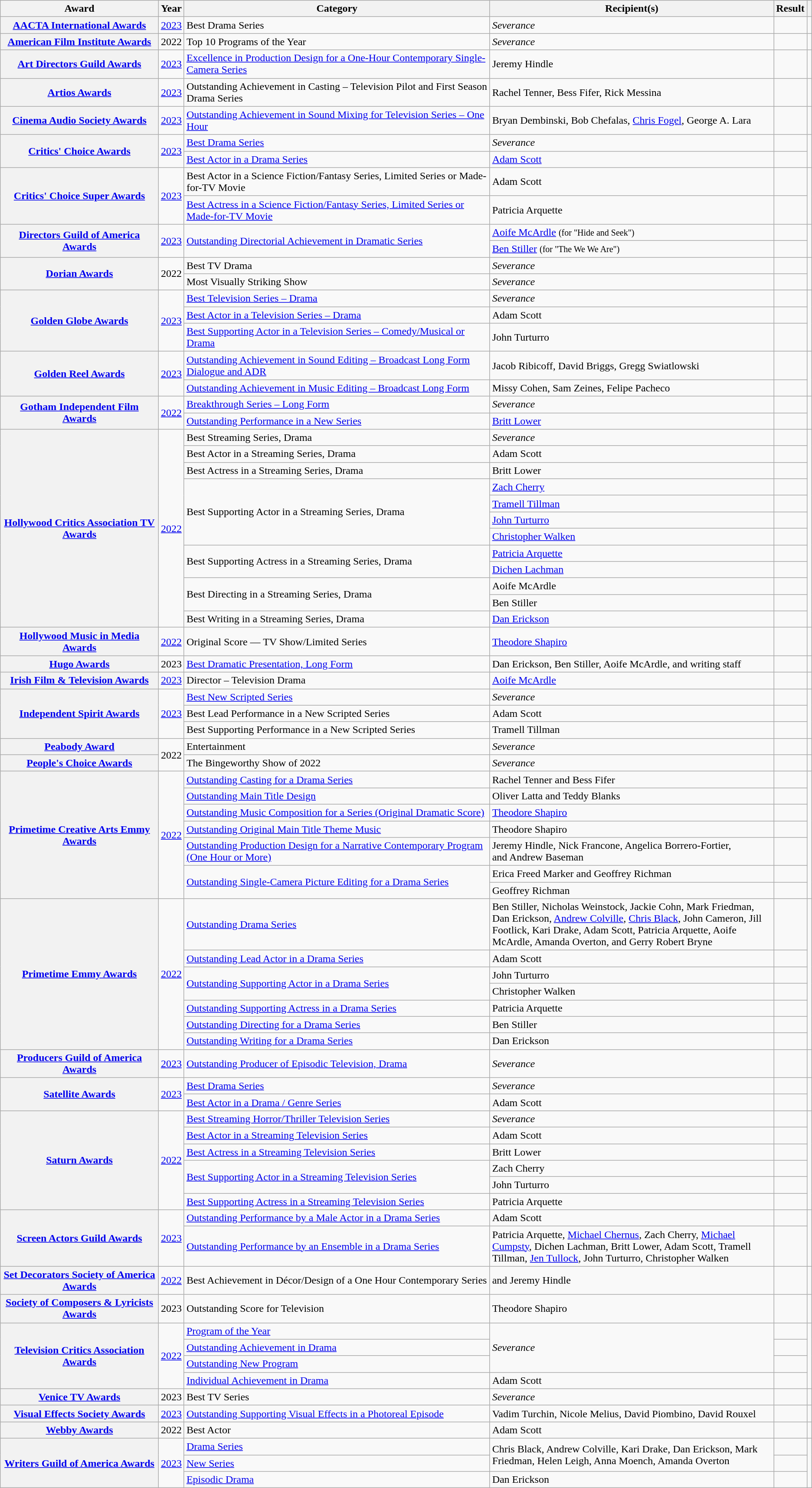<table class="wikitable sortable plainrowheaders col6center">
<tr>
<th scope="col">Award</th>
<th scope="col">Year</th>
<th scope="col">Category</th>
<th scope="col" style="width:35%;">Recipient(s)</th>
<th scope="col">Result</th>
<th scope="col" class="unsortable"></th>
</tr>
<tr>
<th scope="row"><a href='#'>AACTA International Awards</a></th>
<td style="text-align:center"><a href='#'>2023</a></td>
<td>Best Drama Series</td>
<td><em>Severance</em></td>
<td></td>
<td></td>
</tr>
<tr>
<th scope="row"><a href='#'>American Film Institute Awards</a></th>
<td style="text-align:center">2022</td>
<td>Top 10 Programs of the Year</td>
<td><em>Severance</em></td>
<td></td>
<td></td>
</tr>
<tr>
<th scope="row"><a href='#'>Art Directors Guild Awards</a></th>
<td style="text-align:center"><a href='#'>2023</a></td>
<td><a href='#'>Excellence in Production Design for a One-Hour Contemporary Single-Camera Series</a></td>
<td>Jeremy Hindle </td>
<td></td>
<td></td>
</tr>
<tr>
<th scope="row"><a href='#'>Artios Awards</a></th>
<td style="text-align:center"><a href='#'>2023</a></td>
<td>Outstanding Achievement in Casting – Television Pilot and First Season Drama Series</td>
<td>Rachel Tenner, Bess Fifer, Rick Messina</td>
<td></td>
<td></td>
</tr>
<tr>
<th scope="row"><a href='#'>Cinema Audio Society Awards</a></th>
<td style="text-align:center"><a href='#'>2023</a></td>
<td><a href='#'>Outstanding Achievement in Sound Mixing for Television Series – One Hour</a></td>
<td>Bryan Dembinski, Bob Chefalas, <a href='#'>Chris Fogel</a>, George A. Lara </td>
<td></td>
<td></td>
</tr>
<tr>
<th scope="rowgroup" rowspan="2"><a href='#'>Critics' Choice Awards</a></th>
<td style="text-align:center" rowspan="2"><a href='#'>2023</a></td>
<td><a href='#'>Best Drama Series</a></td>
<td><em>Severance</em></td>
<td></td>
<td rowspan="2"></td>
</tr>
<tr>
<td><a href='#'>Best Actor in a Drama Series</a></td>
<td><a href='#'>Adam Scott</a></td>
<td></td>
</tr>
<tr>
<th scope="rowgroup" rowspan="2"><a href='#'>Critics' Choice Super Awards</a></th>
<td style="text-align:center" rowspan="2"><a href='#'>2023</a></td>
<td>Best Actor in a Science Fiction/Fantasy Series, Limited Series or Made-for-TV Movie</td>
<td>Adam Scott</td>
<td></td>
<td rowspan="2"></td>
</tr>
<tr>
<td><a href='#'>Best Actress in a Science Fiction/Fantasy Series, Limited Series or Made-for-TV Movie</a></td>
<td>Patricia Arquette</td>
<td></td>
</tr>
<tr>
<th scope="rowgroup" rowspan="2"><a href='#'>Directors Guild of America Awards</a></th>
<td style="text-align:center" rowspan="2"><a href='#'>2023</a></td>
<td rowspan="2"><a href='#'>Outstanding Directorial Achievement in Dramatic Series</a></td>
<td><a href='#'>Aoife McArdle</a> <small>(for "Hide and Seek")</small></td>
<td></td>
<td rowspan="2"></td>
</tr>
<tr>
<td><a href='#'>Ben Stiller</a> <small>(for "The We We Are")</small></td>
<td></td>
</tr>
<tr>
<th scope="rowgroup" rowspan="2"><a href='#'>Dorian Awards</a></th>
<td style="text-align:center" rowspan="2">2022</td>
<td>Best TV Drama</td>
<td><em>Severance</em></td>
<td></td>
<td rowspan="2"></td>
</tr>
<tr>
<td>Most Visually Striking Show</td>
<td><em>Severance</em></td>
<td></td>
</tr>
<tr>
<th scope="rowgroup" rowspan="3"><a href='#'>Golden Globe Awards</a></th>
<td style="text-align:center" rowspan="3"><a href='#'>2023</a></td>
<td><a href='#'>Best Television Series – Drama</a></td>
<td><em>Severance</em></td>
<td></td>
<td rowspan="3"></td>
</tr>
<tr>
<td><a href='#'>Best Actor in a Television Series – Drama</a></td>
<td>Adam Scott</td>
<td></td>
</tr>
<tr>
<td><a href='#'>Best Supporting Actor in a Television Series – Comedy/Musical or Drama</a></td>
<td>John Turturro</td>
<td></td>
</tr>
<tr>
<th scope="rowgroup" rowspan="2"><a href='#'>Golden Reel Awards</a></th>
<td style="text-align:center;" rowspan="2"><a href='#'>2023</a></td>
<td><a href='#'>Outstanding Achievement in Sound Editing – Broadcast Long Form Dialogue and ADR</a></td>
<td>Jacob Ribicoff, David Briggs, Gregg Swiatlowski </td>
<td></td>
<td rowspan="2"></td>
</tr>
<tr>
<td><a href='#'>Outstanding Achievement in Music Editing – Broadcast Long Form</a></td>
<td>Missy Cohen, Sam Zeines, Felipe Pacheco </td>
<td></td>
</tr>
<tr>
<th scope="rowgroup" rowspan="2"><a href='#'>Gotham Independent Film Awards</a></th>
<td style="text-align:center" rowspan="2"><a href='#'>2022</a></td>
<td><a href='#'>Breakthrough Series – Long Form</a></td>
<td><em>Severance</em></td>
<td></td>
<td rowspan="2"></td>
</tr>
<tr>
<td><a href='#'>Outstanding Performance in a New Series</a></td>
<td><a href='#'>Britt Lower</a></td>
<td></td>
</tr>
<tr>
<th scope="rowgroup" rowspan="12"><a href='#'>Hollywood Critics Association TV Awards</a></th>
<td style="text-align:center" rowspan="12"><a href='#'>2022</a></td>
<td>Best Streaming Series, Drama</td>
<td><em>Severance</em></td>
<td></td>
<td rowspan="12"></td>
</tr>
<tr>
<td>Best Actor in a Streaming Series, Drama</td>
<td>Adam Scott</td>
<td></td>
</tr>
<tr>
<td>Best Actress in a Streaming Series, Drama</td>
<td>Britt Lower</td>
<td></td>
</tr>
<tr>
<td rowspan="4">Best Supporting Actor in a Streaming Series, Drama</td>
<td><a href='#'>Zach Cherry</a></td>
<td></td>
</tr>
<tr>
<td><a href='#'>Tramell Tillman</a></td>
<td></td>
</tr>
<tr>
<td><a href='#'>John Turturro</a></td>
<td></td>
</tr>
<tr>
<td><a href='#'>Christopher Walken</a></td>
<td></td>
</tr>
<tr>
<td rowspan="2">Best Supporting Actress in a Streaming Series, Drama</td>
<td><a href='#'>Patricia Arquette</a></td>
<td></td>
</tr>
<tr>
<td><a href='#'>Dichen Lachman</a></td>
<td></td>
</tr>
<tr>
<td rowspan="2">Best Directing in a Streaming Series, Drama</td>
<td>Aoife McArdle </td>
<td></td>
</tr>
<tr>
<td>Ben Stiller </td>
<td></td>
</tr>
<tr>
<td>Best Writing in a Streaming Series, Drama</td>
<td><a href='#'>Dan Erickson</a> </td>
<td></td>
</tr>
<tr>
<th scope="row"><a href='#'>Hollywood Music in Media Awards</a></th>
<td style="text-align:center"><a href='#'>2022</a></td>
<td>Original Score — TV Show/Limited Series</td>
<td><a href='#'>Theodore Shapiro</a></td>
<td></td>
<td></td>
</tr>
<tr>
<th scope="rowgroup"><a href='#'>Hugo Awards</a></th>
<td style="text-align: center;">2023</td>
<td><a href='#'>Best Dramatic Presentation, Long Form</a></td>
<td>Dan Erickson, Ben Stiller, Aoife McArdle, and writing staff</td>
<td></td>
<td style="text-align: center;"></td>
</tr>
<tr>
<th scope="rowgroup"><a href='#'>Irish Film & Television Awards</a></th>
<td align="center"><a href='#'>2023</a></td>
<td>Director – Television Drama</td>
<td><a href='#'>Aoife McArdle</a></td>
<td></td>
<td></td>
</tr>
<tr>
<th scope="rowgroup" rowspan="3"><a href='#'>Independent Spirit Awards</a></th>
<td style="text-align:center;" rowspan="3"><a href='#'>2023</a></td>
<td><a href='#'>Best New Scripted Series</a></td>
<td><em>Severance</em></td>
<td></td>
<td rowspan="3"></td>
</tr>
<tr>
<td>Best Lead Performance in a New Scripted Series</td>
<td>Adam Scott</td>
<td></td>
</tr>
<tr>
<td>Best Supporting Performance in a New Scripted Series</td>
<td>Tramell Tillman</td>
<td></td>
</tr>
<tr>
<th scope="rowgroup"><a href='#'>Peabody Award</a></th>
<td style="text-align:center" rowspan="2">2022</td>
<td>Entertainment</td>
<td><em>Severance</em></td>
<td></td>
<td></td>
</tr>
<tr>
<th scope="rowgroup"><a href='#'>People's Choice Awards</a></th>
<td>The Bingeworthy Show of 2022</td>
<td><em>Severance</em></td>
<td></td>
<td></td>
</tr>
<tr>
<th scope="rowgroup" rowspan="7"><a href='#'>Primetime Creative Arts Emmy Awards</a></th>
<td style="text-align:center" rowspan="7"><a href='#'>2022</a></td>
<td><a href='#'>Outstanding Casting for a Drama Series</a></td>
<td>Rachel Tenner and Bess Fifer</td>
<td></td>
<td rowspan="7"></td>
</tr>
<tr>
<td><a href='#'>Outstanding Main Title Design</a></td>
<td>Oliver Latta and Teddy Blanks</td>
<td></td>
</tr>
<tr>
<td><a href='#'>Outstanding Music Composition for a Series (Original Dramatic Score)</a></td>
<td><a href='#'>Theodore Shapiro</a> </td>
<td></td>
</tr>
<tr>
<td><a href='#'>Outstanding Original Main Title Theme Music</a></td>
<td>Theodore Shapiro</td>
<td></td>
</tr>
<tr>
<td><a href='#'>Outstanding Production Design for a Narrative Contemporary Program (One Hour or More)</a></td>
<td>Jeremy Hindle, Nick Francone, Angelica Borrero-Fortier, <br> and Andrew Baseman </td>
<td></td>
</tr>
<tr>
<td rowspan="2"><a href='#'>Outstanding Single-Camera Picture Editing for a Drama Series</a></td>
<td>Erica Freed Marker and Geoffrey Richman </td>
<td></td>
</tr>
<tr>
<td>Geoffrey Richman </td>
<td></td>
</tr>
<tr>
<th scope="rowgroup" rowspan="7"><a href='#'>Primetime Emmy Awards</a></th>
<td style="text-align:center" rowspan="7"><a href='#'>2022</a></td>
<td><a href='#'>Outstanding Drama Series</a></td>
<td>Ben Stiller, Nicholas Weinstock, Jackie Cohn, Mark Friedman, Dan Erickson, <a href='#'>Andrew Colville</a>, <a href='#'>Chris Black</a>, John Cameron, Jill Footlick, Kari Drake, Adam Scott, Patricia Arquette, Aoife McArdle, Amanda Overton, and Gerry Robert Bryne</td>
<td></td>
<td rowspan="7"></td>
</tr>
<tr>
<td><a href='#'>Outstanding Lead Actor in a Drama Series</a></td>
<td>Adam Scott </td>
<td></td>
</tr>
<tr>
<td rowspan="2"><a href='#'>Outstanding Supporting Actor in a Drama Series</a></td>
<td>John Turturro </td>
<td></td>
</tr>
<tr>
<td>Christopher Walken </td>
<td></td>
</tr>
<tr>
<td><a href='#'>Outstanding Supporting Actress in a Drama Series</a></td>
<td>Patricia Arquette </td>
<td></td>
</tr>
<tr>
<td><a href='#'>Outstanding Directing for a Drama Series</a></td>
<td>Ben Stiller </td>
<td></td>
</tr>
<tr>
<td><a href='#'>Outstanding Writing for a Drama Series</a></td>
<td>Dan Erickson </td>
<td></td>
</tr>
<tr>
<th scope="row"><a href='#'>Producers Guild of America Awards</a></th>
<td style="text-align:center"><a href='#'>2023</a></td>
<td><a href='#'>Outstanding Producer of Episodic Television, Drama</a></td>
<td><em>Severance</em></td>
<td></td>
<td></td>
</tr>
<tr>
<th scope="row" rowspan="2"><a href='#'>Satellite Awards</a></th>
<td style="text-align:center" rowspan="2"><a href='#'>2023</a></td>
<td><a href='#'>Best Drama Series</a></td>
<td><em>Severance</em></td>
<td></td>
<td rowspan="2"></td>
</tr>
<tr>
<td><a href='#'>Best Actor in a Drama / Genre Series</a></td>
<td>Adam Scott</td>
<td></td>
</tr>
<tr>
<th scope="rowgroup" rowspan="6"><a href='#'>Saturn Awards</a></th>
<td style="text-align:center" rowspan="6"><a href='#'>2022</a></td>
<td><a href='#'>Best Streaming Horror/Thriller Television Series</a></td>
<td><em>Severance</em></td>
<td></td>
<td rowspan="6"><br></td>
</tr>
<tr>
<td><a href='#'>Best Actor in a Streaming Television Series</a></td>
<td>Adam Scott</td>
<td></td>
</tr>
<tr>
<td><a href='#'>Best Actress in a Streaming Television Series</a></td>
<td>Britt Lower</td>
<td></td>
</tr>
<tr>
<td rowspan="2"><a href='#'>Best Supporting Actor in a Streaming Television Series</a></td>
<td>Zach Cherry</td>
<td></td>
</tr>
<tr>
<td>John Turturro</td>
<td></td>
</tr>
<tr>
<td><a href='#'>Best Supporting Actress in a Streaming Television Series</a></td>
<td>Patricia Arquette</td>
<td></td>
</tr>
<tr>
<th scope="row" rowspan="2"><a href='#'>Screen Actors Guild Awards</a></th>
<td style="text-align:center" rowspan="2"><a href='#'>2023</a></td>
<td><a href='#'>Outstanding Performance by a Male Actor in a Drama Series</a></td>
<td>Adam Scott</td>
<td></td>
<td rowspan="2"></td>
</tr>
<tr>
<td><a href='#'>Outstanding Performance by an Ensemble in a Drama Series</a></td>
<td>Patricia Arquette, <a href='#'>Michael Chernus</a>, Zach Cherry, <a href='#'>Michael Cumpsty</a>, Dichen Lachman, Britt Lower, Adam Scott, Tramell Tillman, <a href='#'>Jen Tullock</a>, John Turturro, Christopher Walken</td>
<td></td>
</tr>
<tr>
<th scope="rowgroup"><a href='#'>Set Decorators Society of America Awards</a></th>
<td style="text-align:center"><a href='#'>2022</a></td>
<td>Best Achievement in Décor/Design of a One Hour Contemporary Series</td>
<td> and Jeremy Hindle</td>
<td></td>
<td></td>
</tr>
<tr>
<th scope="row"><a href='#'>Society of Composers & Lyricists Awards</a></th>
<td style="text-align:center">2023</td>
<td>Outstanding Score for Television</td>
<td>Theodore Shapiro</td>
<td></td>
<td></td>
</tr>
<tr>
<th scope="rowgroup" rowspan="4"><a href='#'>Television Critics Association Awards</a></th>
<td style="text-align:center" rowspan="4"><a href='#'>2022</a></td>
<td><a href='#'>Program of the Year</a></td>
<td rowspan="3"><em>Severance</em></td>
<td></td>
<td rowspan="4"></td>
</tr>
<tr>
<td><a href='#'>Outstanding Achievement in Drama</a></td>
<td></td>
</tr>
<tr>
<td><a href='#'>Outstanding New Program</a></td>
<td></td>
</tr>
<tr>
<td><a href='#'>Individual Achievement in Drama</a></td>
<td>Adam Scott</td>
<td></td>
</tr>
<tr>
<th scope="rowgroup"><a href='#'>Venice TV Awards</a></th>
<td style="text-align:center">2023</td>
<td>Best TV Series</td>
<td><em>Severance</em></td>
<td></td>
<td></td>
</tr>
<tr>
<th scope="rowgroup"><a href='#'>Visual Effects Society Awards</a></th>
<td style="text-align:center"><a href='#'>2023</a></td>
<td><a href='#'>Outstanding Supporting Visual Effects in a Photoreal Episode</a></td>
<td>Vadim Turchin, Nicole Melius, David Piombino, David Rouxel </td>
<td></td>
<td></td>
</tr>
<tr>
<th scope="rowgroup"><a href='#'>Webby Awards</a></th>
<td style="text-align:center">2022</td>
<td>Best Actor</td>
<td>Adam Scott</td>
<td></td>
<td></td>
</tr>
<tr>
<th scope="row" rowspan="3"><a href='#'>Writers Guild of America Awards</a></th>
<td style="text-align:center" rowspan="3"><a href='#'>2023</a></td>
<td><a href='#'>Drama Series</a></td>
<td rowspan="2">Chris Black, Andrew Colville, Kari Drake, Dan Erickson, Mark Friedman, Helen Leigh, Anna Moench, Amanda Overton</td>
<td></td>
<td rowspan="3"></td>
</tr>
<tr>
<td><a href='#'>New Series</a></td>
<td></td>
</tr>
<tr>
<td><a href='#'>Episodic Drama</a></td>
<td>Dan Erickson </td>
<td></td>
</tr>
</table>
